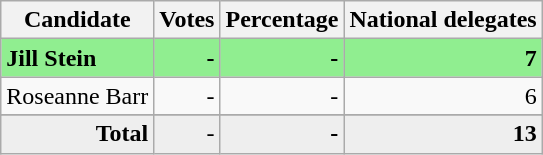<table class="wikitable" style="text-align:right;">
<tr>
<th>Candidate</th>
<th>Votes</th>
<th>Percentage</th>
<th>National delegates</th>
</tr>
<tr style="background:lightgreen;">
<td style="text-align:left;"><strong>Jill Stein</strong></td>
<td><strong>-</strong></td>
<td><strong>-</strong></td>
<td><strong>7</strong></td>
</tr>
<tr>
<td style="text-align:left;">Roseanne Barr</td>
<td>-</td>
<td>-</td>
<td>6</td>
</tr>
<tr>
</tr>
<tr style="background:#eee;">
<td style="margin-right:0.50px"><strong>Total</strong></td>
<td style="margin-right:0.50px"><em>-</em></td>
<td style="margin-right:0.50px"><strong>-</strong></td>
<td style="margin-right:0.50px"><strong>13</strong></td>
</tr>
</table>
